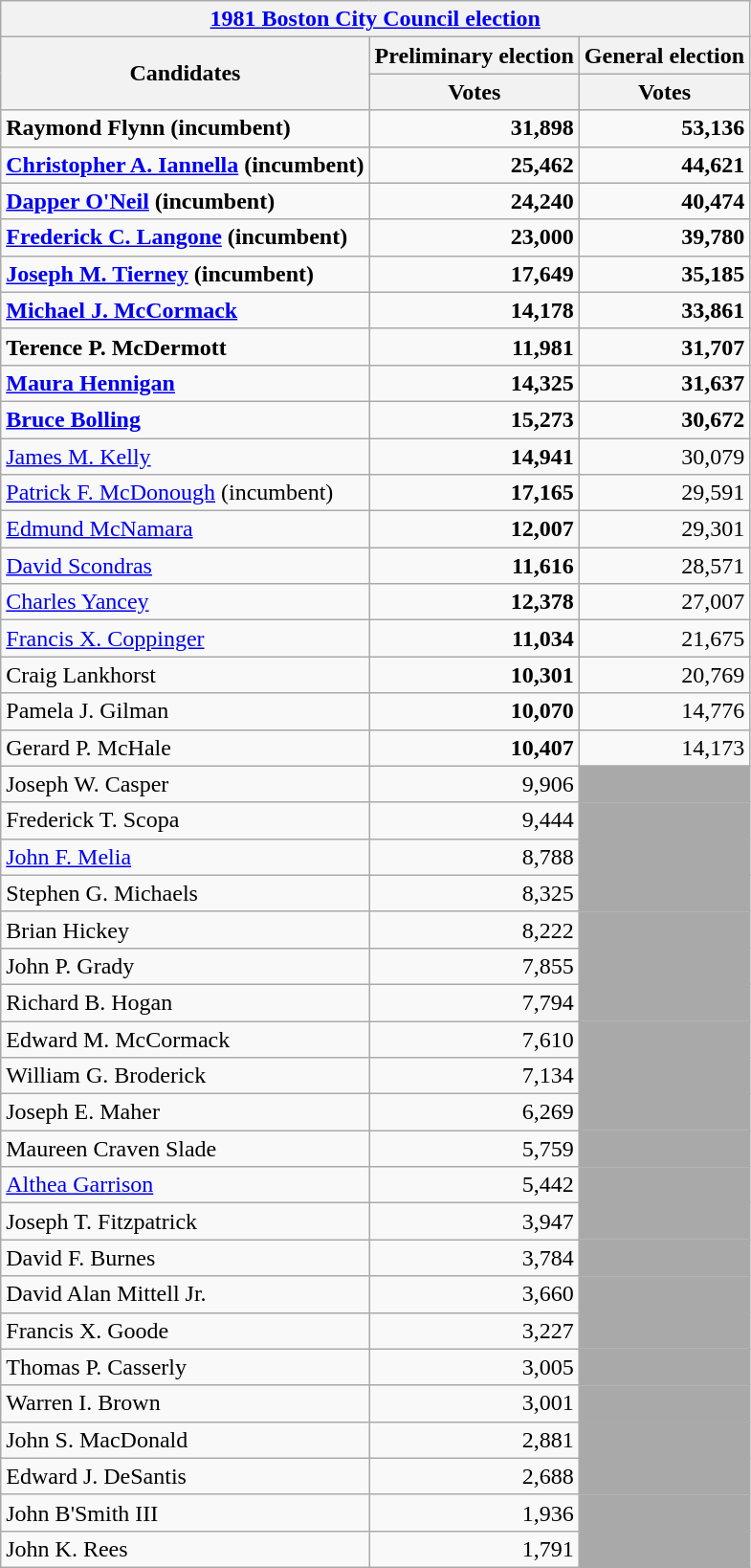<table class=wikitable>
<tr>
<th colspan=3><a href='#'>1981 Boston City Council election</a></th>
</tr>
<tr>
<th colspan=1 rowspan=2><strong>Candidates</strong></th>
<th colspan=1><strong>Preliminary election</strong></th>
<th colspan=1><strong>General election</strong></th>
</tr>
<tr>
<th>Votes</th>
<th>Votes</th>
</tr>
<tr>
<td><strong>Raymond Flynn (incumbent)</strong></td>
<td align="right"><strong>31,898</strong></td>
<td align="right"><strong>53,136</strong></td>
</tr>
<tr>
<td><strong><a href='#'>Christopher A. Iannella</a> (incumbent)</strong></td>
<td align="right"><strong>25,462</strong></td>
<td align="right"><strong>44,621</strong></td>
</tr>
<tr>
<td><strong><a href='#'>Dapper O'Neil</a> (incumbent)</strong></td>
<td align="right"><strong>24,240</strong></td>
<td align="right"><strong>40,474</strong></td>
</tr>
<tr>
<td><strong><a href='#'>Frederick C. Langone</a> (incumbent)</strong></td>
<td align="right"><strong>23,000</strong></td>
<td align="right"><strong>39,780</strong></td>
</tr>
<tr>
<td><strong><a href='#'>Joseph M. Tierney</a> (incumbent)</strong></td>
<td align="right"><strong>17,649</strong></td>
<td align="right"><strong>35,185</strong></td>
</tr>
<tr>
<td><strong><a href='#'>Michael J. McCormack</a></strong></td>
<td align="right"><strong>14,178</strong></td>
<td align="right"><strong>33,861</strong></td>
</tr>
<tr>
<td><strong>Terence P. McDermott</strong></td>
<td align="right"><strong>11,981</strong></td>
<td align="right"><strong>31,707</strong></td>
</tr>
<tr>
<td><strong><a href='#'>Maura Hennigan</a></strong></td>
<td align="right"><strong>14,325</strong></td>
<td align="right"><strong>31,637</strong></td>
</tr>
<tr>
<td><strong><a href='#'>Bruce Bolling</a></strong></td>
<td align="right"><strong>15,273</strong></td>
<td align="right"><strong>30,672</strong></td>
</tr>
<tr>
<td><a href='#'>James M. Kelly</a></td>
<td align="right"><strong>14,941</strong></td>
<td align="right">30,079</td>
</tr>
<tr>
<td><a href='#'>Patrick F. McDonough</a> (incumbent)</td>
<td align="right"><strong>17,165</strong></td>
<td align="right">29,591</td>
</tr>
<tr>
<td><a href='#'>Edmund McNamara</a></td>
<td align="right"><strong>12,007</strong></td>
<td align="right">29,301</td>
</tr>
<tr>
<td><a href='#'>David Scondras</a></td>
<td align="right"><strong>11,616</strong></td>
<td align="right">28,571</td>
</tr>
<tr>
<td><a href='#'>Charles Yancey</a></td>
<td align="right"><strong>12,378</strong></td>
<td align="right">27,007</td>
</tr>
<tr>
<td><a href='#'>Francis X. Coppinger</a></td>
<td align="right"><strong>11,034</strong></td>
<td align="right">21,675</td>
</tr>
<tr>
<td>Craig Lankhorst</td>
<td align="right"><strong>10,301</strong></td>
<td align="right">20,769</td>
</tr>
<tr>
<td>Pamela J. Gilman</td>
<td align="right"><strong>10,070</strong></td>
<td align="right">14,776</td>
</tr>
<tr>
<td>Gerard P. McHale</td>
<td align="right"><strong>10,407</strong></td>
<td align="right">14,173</td>
</tr>
<tr>
<td>Joseph W. Casper</td>
<td align="right">9,906</td>
<td colspan=1 bgcolor= darkgray></td>
</tr>
<tr>
<td>Frederick T. Scopa</td>
<td align="right">9,444</td>
<td colspan=1 bgcolor= darkgray></td>
</tr>
<tr>
<td><a href='#'>John F. Melia</a></td>
<td align="right">8,788</td>
<td colspan=1 bgcolor= darkgray></td>
</tr>
<tr>
<td>Stephen G. Michaels</td>
<td align="right">8,325</td>
<td colspan=1 bgcolor= darkgray></td>
</tr>
<tr>
<td>Brian Hickey</td>
<td align="right">8,222</td>
<td colspan=1 bgcolor= darkgray></td>
</tr>
<tr>
<td>John P. Grady</td>
<td align="right">7,855</td>
<td colspan=1 bgcolor= darkgray></td>
</tr>
<tr>
<td>Richard B. Hogan</td>
<td align="right">7,794</td>
<td colspan=1 bgcolor= darkgray></td>
</tr>
<tr>
<td>Edward M. McCormack</td>
<td align="right">7,610</td>
<td colspan=1 bgcolor= darkgray></td>
</tr>
<tr>
<td>William G. Broderick</td>
<td align="right">7,134</td>
<td colspan=1 bgcolor= darkgray></td>
</tr>
<tr>
<td>Joseph E. Maher</td>
<td align="right">6,269</td>
<td colspan=1 bgcolor= darkgray></td>
</tr>
<tr>
<td>Maureen Craven Slade</td>
<td align="right">5,759</td>
<td colspan=1 bgcolor= darkgray></td>
</tr>
<tr>
<td><a href='#'>Althea Garrison</a></td>
<td align="right">5,442</td>
<td colspan=1 bgcolor= darkgray></td>
</tr>
<tr>
<td>Joseph T. Fitzpatrick</td>
<td align="right">3,947</td>
<td colspan=1 bgcolor= darkgray></td>
</tr>
<tr>
<td>David F. Burnes</td>
<td align="right">3,784</td>
<td colspan=1 bgcolor= darkgray></td>
</tr>
<tr>
<td>David Alan Mittell Jr.</td>
<td align="right">3,660</td>
<td colspan=1 bgcolor= darkgray></td>
</tr>
<tr>
<td>Francis X. Goode</td>
<td align="right">3,227</td>
<td colspan=1 bgcolor= darkgray></td>
</tr>
<tr>
<td>Thomas P. Casserly</td>
<td align="right">3,005</td>
<td colspan=1 bgcolor= darkgray></td>
</tr>
<tr>
<td>Warren I. Brown</td>
<td align="right">3,001</td>
<td colspan=1 bgcolor= darkgray></td>
</tr>
<tr>
<td>John S. MacDonald</td>
<td align="right">2,881</td>
<td colspan=1 bgcolor= darkgray></td>
</tr>
<tr>
<td>Edward J. DeSantis</td>
<td align="right">2,688</td>
<td colspan=1 bgcolor= darkgray></td>
</tr>
<tr>
<td>John B'Smith III</td>
<td align="right">1,936</td>
<td colspan=1 bgcolor= darkgray></td>
</tr>
<tr>
<td>John K. Rees</td>
<td align="right">1,791</td>
<td colspan=1 bgcolor= darkgray></td>
</tr>
</table>
